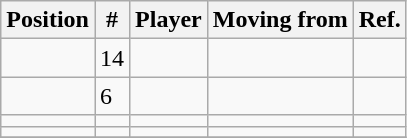<table class="wikitable sortable" style="text-align: left;">
<tr>
<th>Position</th>
<th>#</th>
<th>Player</th>
<th>Moving from</th>
<th>Ref.</th>
</tr>
<tr>
<td></td>
<td>14</td>
<td> </td>
<td></td>
<td></td>
</tr>
<tr>
<td></td>
<td>6</td>
<td> </td>
<td></td>
<td></td>
</tr>
<tr>
<td></td>
<td></td>
<td> </td>
<td></td>
<td></td>
</tr>
<tr>
<td></td>
<td></td>
<td> </td>
<td></td>
<td></td>
</tr>
<tr>
</tr>
</table>
